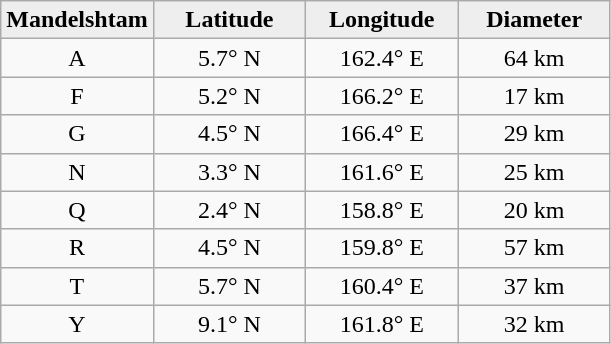<table class="wikitable">
<tr>
<th width="25%" style="background:#eeeeee;">Mandelshtam</th>
<th width="25%" style="background:#eeeeee;">Latitude</th>
<th width="25%" style="background:#eeeeee;">Longitude</th>
<th width="25%" style="background:#eeeeee;">Diameter</th>
</tr>
<tr>
<td align="center">A</td>
<td align="center">5.7° N</td>
<td align="center">162.4° E</td>
<td align="center">64 km</td>
</tr>
<tr>
<td align="center">F</td>
<td align="center">5.2° N</td>
<td align="center">166.2° E</td>
<td align="center">17 km</td>
</tr>
<tr>
<td align="center">G</td>
<td align="center">4.5° N</td>
<td align="center">166.4° E</td>
<td align="center">29 km</td>
</tr>
<tr>
<td align="center">N</td>
<td align="center">3.3° N</td>
<td align="center">161.6° E</td>
<td align="center">25 km</td>
</tr>
<tr>
<td align="center">Q</td>
<td align="center">2.4° N</td>
<td align="center">158.8° E</td>
<td align="center">20 km</td>
</tr>
<tr>
<td align="center">R</td>
<td align="center">4.5° N</td>
<td align="center">159.8° E</td>
<td align="center">57 km</td>
</tr>
<tr>
<td align="center">T</td>
<td align="center">5.7° N</td>
<td align="center">160.4° E</td>
<td align="center">37 km</td>
</tr>
<tr>
<td align="center">Y</td>
<td align="center">9.1° N</td>
<td align="center">161.8° E</td>
<td align="center">32 km</td>
</tr>
</table>
